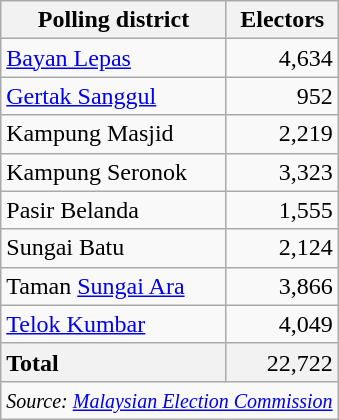<table class="wikitable sortable">
<tr>
<th>Polling district</th>
<th>Electors</th>
</tr>
<tr>
<td><a href='#'>Bayan Lepas</a></td>
<td align="right">4,634</td>
</tr>
<tr>
<td><a href='#'>Gertak Sanggul</a></td>
<td align="right">952</td>
</tr>
<tr>
<td>Kampung Masjid</td>
<td align="right">2,219</td>
</tr>
<tr>
<td>Kampung Seronok</td>
<td align="right">3,323</td>
</tr>
<tr>
<td>Pasir Belanda</td>
<td align="right">1,555</td>
</tr>
<tr>
<td>Sungai Batu</td>
<td align="right">2,124</td>
</tr>
<tr>
<td>Taman <a href='#'>Sungai Ara</a></td>
<td align="right">3,866</td>
</tr>
<tr>
<td><a href='#'>Telok Kumbar</a></td>
<td align="right">4,049</td>
</tr>
<tr>
<td style="background: #f2f2f2"><strong>Total</strong></td>
<td style="background: #f2f2f2" align="right">22,722</td>
</tr>
<tr>
<td colspan="2" align="right"><small><em>Source: <a href='#'>Malaysian Election Commission</a></em></small></td>
</tr>
</table>
